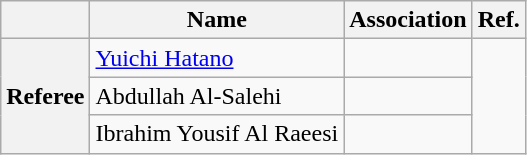<table class="wikitable">
<tr>
<th></th>
<th>Name</th>
<th>Association</th>
<th>Ref.</th>
</tr>
<tr>
<th rowspan=3>Referee</th>
<td><a href='#'>Yuichi Hatano</a></td>
<td></td>
<td rowspan=3></td>
</tr>
<tr>
<td>Abdullah Al-Salehi</td>
<td></td>
</tr>
<tr>
<td>Ibrahim Yousif Al Raeesi</td>
<td {{center></td>
</tr>
</table>
